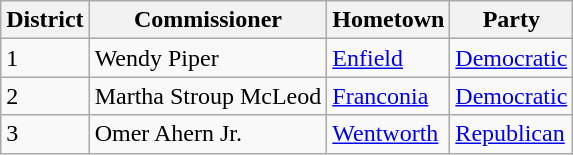<table class=wikitable>
<tr valign=bottom>
<th>District</th>
<th>Commissioner</th>
<th>Hometown</th>
<th>Party</th>
</tr>
<tr>
<td>1</td>
<td>Wendy Piper</td>
<td><a href='#'>Enfield</a></td>
<td><a href='#'>Democratic</a></td>
</tr>
<tr>
<td>2</td>
<td>Martha Stroup McLeod</td>
<td><a href='#'>Franconia</a></td>
<td><a href='#'>Democratic</a></td>
</tr>
<tr>
<td>3</td>
<td>Omer Ahern Jr.</td>
<td><a href='#'>Wentworth</a></td>
<td><a href='#'>Republican</a></td>
</tr>
</table>
